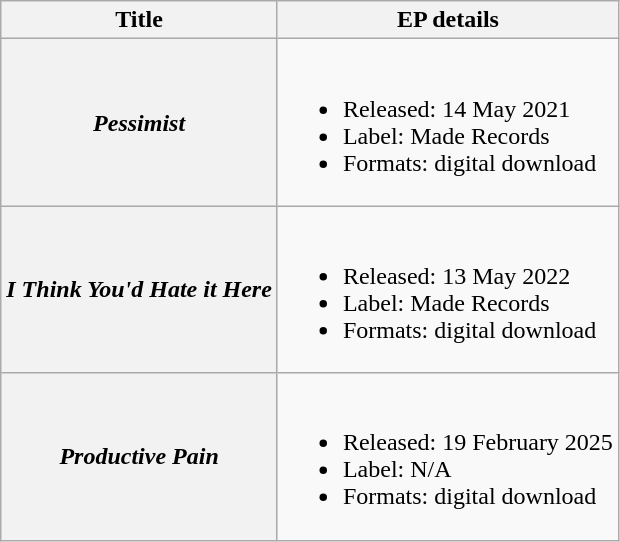<table class="wikitable plainrowheaders">
<tr>
<th>Title</th>
<th>EP details</th>
</tr>
<tr>
<th scope="row"><em>Pessimist</em></th>
<td><br><ul><li>Released: 14 May 2021</li><li>Label: Made Records</li><li>Formats: digital download</li></ul></td>
</tr>
<tr>
<th scope="row"><em>I Think You'd Hate it Here</em></th>
<td><br><ul><li>Released: 13 May 2022</li><li>Label: Made Records</li><li>Formats: digital download</li></ul></td>
</tr>
<tr>
<th scope="row"><em>Productive Pain</em></th>
<td><br><ul><li>Released: 19 February 2025</li><li>Label: N/A</li><li>Formats: digital download</li></ul></td>
</tr>
</table>
